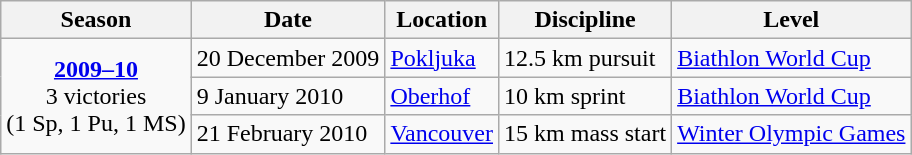<table class="wikitable">
<tr>
<th>Season</th>
<th>Date</th>
<th>Location</th>
<th>Discipline</th>
<th>Level</th>
</tr>
<tr>
<td rowspan="3" style="text-align:center;"><strong><a href='#'>2009–10</a></strong> <br> 3 victories <br> (1 Sp, 1 Pu, 1 MS)</td>
<td>20 December 2009</td>
<td> <a href='#'>Pokljuka</a></td>
<td>12.5 km pursuit</td>
<td><a href='#'>Biathlon World Cup</a></td>
</tr>
<tr>
<td>9 January 2010</td>
<td> <a href='#'>Oberhof</a></td>
<td>10 km sprint</td>
<td><a href='#'>Biathlon World Cup</a></td>
</tr>
<tr>
<td>21 February 2010</td>
<td> <a href='#'>Vancouver</a></td>
<td>15 km mass start</td>
<td><a href='#'>Winter Olympic Games</a></td>
</tr>
</table>
